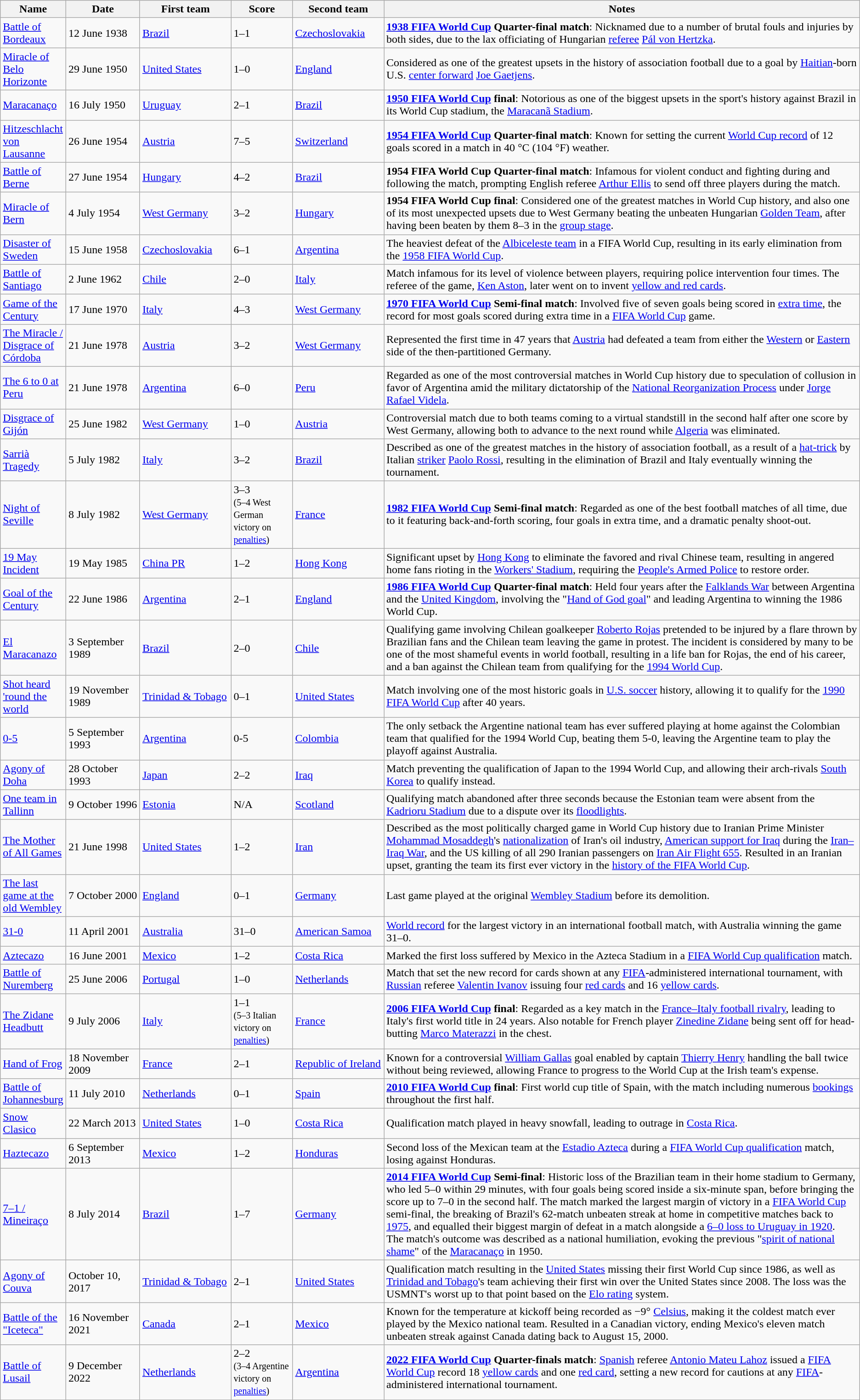<table class="wikitable plainrowheaders sortable">
<tr>
<th class="unsortable" width="1" scope="col">Name</th>
<th width="100" scope="col">Date</th>
<th width="125" scope="col">First team</th>
<th>Score</th>
<th width="125" scope="col">Second team</th>
<th class="unsortable" scope="col">Notes</th>
</tr>
<tr>
<td><a href='#'>Battle of Bordeaux</a></td>
<td>12 June 1938</td>
<td> <a href='#'>Brazil</a></td>
<td>1–1</td>
<td> <a href='#'>Czechoslovakia</a></td>
<td><strong><a href='#'>1938 FIFA World Cup</a> Quarter-final match</strong>: Nicknamed due to a number of brutal fouls and injuries by both sides, due to the lax officiating of Hungarian <a href='#'>referee</a> <a href='#'>Pál von Hertzka</a>.</td>
</tr>
<tr>
<td><a href='#'>Miracle of Belo Horizonte</a></td>
<td>29 June 1950</td>
<td> <a href='#'>United States</a></td>
<td>1–0</td>
<td> <a href='#'>England</a></td>
<td>Considered as one of the greatest upsets in the history of association football due to a goal by <a href='#'>Haitian</a>-born U.S. <a href='#'>center forward</a> <a href='#'>Joe Gaetjens</a>.</td>
</tr>
<tr>
<td><a href='#'>Maracanaço</a></td>
<td>16 July 1950</td>
<td> <a href='#'>Uruguay</a></td>
<td>2–1</td>
<td> <a href='#'>Brazil</a></td>
<td><strong><a href='#'>1950 FIFA World Cup</a> final</strong>: Notorious as one of the biggest upsets in the sport's history against Brazil in its World Cup stadium, the <a href='#'>Maracanã Stadium</a>.</td>
</tr>
<tr>
<td><a href='#'>Hitzeschlacht von Lausanne</a></td>
<td>26 June 1954</td>
<td> <a href='#'>Austria</a></td>
<td>7–5</td>
<td> <a href='#'>Switzerland</a></td>
<td><strong><a href='#'>1954 FIFA World Cup</a> Quarter-final match</strong>: Known for setting the current <a href='#'>World Cup record</a> of 12 goals scored in a match in 40 °C (104 °F) weather.</td>
</tr>
<tr>
<td><a href='#'>Battle of Berne</a></td>
<td>27 June 1954</td>
<td> <a href='#'>Hungary</a></td>
<td>4–2</td>
<td> <a href='#'>Brazil</a></td>
<td><strong>1954 FIFA World Cup Quarter-final match</strong>: Infamous for violent conduct and fighting during and following the match, prompting English referee <a href='#'>Arthur Ellis</a> to send off three players during the match.</td>
</tr>
<tr>
<td><a href='#'>Miracle of Bern</a></td>
<td>4 July 1954</td>
<td> <a href='#'>West Germany</a></td>
<td>3–2</td>
<td> <a href='#'>Hungary</a></td>
<td><strong>1954 FIFA World Cup final</strong>: Considered one of the greatest matches in World Cup history, and also one of its most unexpected upsets due to West Germany beating the unbeaten Hungarian <a href='#'>Golden Team</a>, after having been beaten by them 8–3 in the <a href='#'>group stage</a>.</td>
</tr>
<tr>
<td><a href='#'>Disaster of Sweden</a></td>
<td>15 June 1958</td>
<td> <a href='#'>Czechoslovakia</a></td>
<td>6–1</td>
<td> <a href='#'>Argentina</a></td>
<td>The heaviest defeat of the <a href='#'>Albiceleste team</a> in a FIFA World Cup, resulting in its early elimination from the <a href='#'>1958 FIFA World Cup</a>.</td>
</tr>
<tr>
<td><a href='#'>Battle of Santiago</a></td>
<td>2 June 1962</td>
<td> <a href='#'>Chile</a></td>
<td>2–0</td>
<td> <a href='#'>Italy</a></td>
<td>Match infamous for its level of violence between players, requiring police intervention four times. The referee of the game, <a href='#'>Ken Aston</a>, later went on to invent <a href='#'>yellow and red cards</a>.</td>
</tr>
<tr>
<td><a href='#'>Game of the Century</a></td>
<td>17 June 1970</td>
<td> <a href='#'>Italy</a></td>
<td>4–3</td>
<td> <a href='#'>West Germany</a></td>
<td><strong><a href='#'>1970 FIFA World Cup</a></strong> <strong>Semi-final match</strong>: Involved five of seven goals being scored in <a href='#'>extra time</a>, the record for most goals scored during extra time in a <a href='#'>FIFA World Cup</a> game.</td>
</tr>
<tr>
<td><a href='#'>The Miracle / Disgrace of Córdoba</a></td>
<td>21 June 1978</td>
<td> <a href='#'>Austria</a></td>
<td>3–2</td>
<td> <a href='#'>West Germany</a></td>
<td>Represented the first time in 47 years that <a href='#'>Austria</a> had defeated a team from either the <a href='#'>Western</a> or <a href='#'>Eastern</a> side of the then-partitioned Germany.</td>
</tr>
<tr>
<td><a href='#'>The 6 to 0 at Peru</a></td>
<td>21 June 1978</td>
<td> <a href='#'>Argentina</a></td>
<td>6–0</td>
<td> <a href='#'>Peru</a></td>
<td>Regarded as one of the most controversial matches in World Cup history due to speculation of collusion in favor of Argentina amid the military dictatorship of the <a href='#'>National Reorganization Process</a> under <a href='#'>Jorge Rafael Videla</a>.</td>
</tr>
<tr>
<td><a href='#'>Disgrace of Gijón</a></td>
<td>25 June 1982</td>
<td> <a href='#'>West Germany</a></td>
<td>1–0</td>
<td> <a href='#'>Austria</a></td>
<td>Controversial match due to both teams coming to a virtual standstill in the second half after one score by West Germany, allowing both to advance to the next round while <a href='#'>Algeria</a> was eliminated.</td>
</tr>
<tr>
<td><a href='#'>Sarrià Tragedy</a></td>
<td>5 July 1982</td>
<td> <a href='#'>Italy</a></td>
<td>3–2</td>
<td> <a href='#'>Brazil</a></td>
<td>Described as one of the greatest matches in the history of association football, as a result of a <a href='#'>hat-trick</a> by Italian <a href='#'>striker</a> <a href='#'>Paolo Rossi</a>, resulting in the elimination of Brazil and Italy eventually winning the tournament.</td>
</tr>
<tr>
<td><a href='#'>Night of Seville</a></td>
<td>8 July 1982</td>
<td> <a href='#'>West Germany</a></td>
<td>3–3<br><small>(5–4 West German victory on <a href='#'>penalties</a>)</small></td>
<td> <a href='#'>France</a></td>
<td><strong><a href='#'>1982 FIFA World Cup</a></strong> <strong>Semi-final match</strong>: Regarded as one of the best football matches of all time, due to it featuring back-and-forth scoring, four goals in extra time, and a dramatic penalty shoot-out.</td>
</tr>
<tr>
<td><a href='#'>19 May Incident</a></td>
<td>19 May 1985</td>
<td> <a href='#'>China PR</a></td>
<td>1–2</td>
<td> <a href='#'>Hong Kong</a></td>
<td>Significant upset by <a href='#'>Hong Kong</a> to eliminate the favored and rival Chinese team, resulting in angered home fans rioting in the <a href='#'>Workers' Stadium</a>, requiring the <a href='#'>People's Armed Police</a> to restore order.</td>
</tr>
<tr>
<td><a href='#'>Goal of the Century</a></td>
<td>22 June 1986</td>
<td> <a href='#'>Argentina</a></td>
<td>2–1</td>
<td> <a href='#'>England</a></td>
<td><strong><a href='#'>1986 FIFA World Cup</a> Quarter-final match</strong>: Held four years after the <a href='#'>Falklands War</a> between Argentina and the <a href='#'>United Kingdom</a>, involving the "<a href='#'>Hand of God goal</a>" and leading Argentina to winning the 1986 World Cup.</td>
</tr>
<tr>
<td><a href='#'>El Maracanazo</a></td>
<td>3 September 1989</td>
<td> <a href='#'>Brazil</a></td>
<td>2–0</td>
<td> <a href='#'>Chile</a></td>
<td>Qualifying game involving Chilean goalkeeper <a href='#'>Roberto Rojas</a> pretended to be injured by a flare thrown by Brazilian fans and the Chilean team leaving the game in protest. The incident is considered by many to be one of the most shameful events in world football, resulting in a life ban for Rojas, the end of his career, and a ban against the Chilean team from qualifying for the <a href='#'>1994 World Cup</a>.</td>
</tr>
<tr>
<td><a href='#'>Shot heard 'round the world</a></td>
<td>19 November 1989</td>
<td> <a href='#'>Trinidad & Tobago</a></td>
<td>0–1</td>
<td> <a href='#'>United States</a></td>
<td>Match involving one of the most historic goals in <a href='#'>U.S. soccer</a> history, allowing it to qualify for the <a href='#'>1990 FIFA World Cup</a> after 40 years.</td>
</tr>
<tr>
<td><a href='#'>0-5</a></td>
<td>5 September 1993</td>
<td> <a href='#'>Argentina</a></td>
<td>0-5</td>
<td> <a href='#'>Colombia</a></td>
<td>The only setback the Argentine national team has ever suffered playing at home against the Colombian team that qualified for the 1994 World Cup, beating them 5-0, leaving the Argentine team to play the playoff against Australia.</td>
</tr>
<tr>
<td><a href='#'>Agony of Doha</a></td>
<td>28 October 1993</td>
<td> <a href='#'>Japan</a></td>
<td>2–2</td>
<td> <a href='#'>Iraq</a></td>
<td>Match preventing the qualification of Japan to the 1994 World Cup, and allowing their arch-rivals <a href='#'>South Korea</a> to qualify instead.</td>
</tr>
<tr>
<td><a href='#'>One team in Tallinn</a></td>
<td>9 October 1996</td>
<td> <a href='#'>Estonia</a></td>
<td>N/A</td>
<td> <a href='#'>Scotland</a></td>
<td>Qualifying match abandoned after three seconds because the Estonian team were absent from the <a href='#'>Kadrioru Stadium</a> due to a dispute over its <a href='#'>floodlights</a>.</td>
</tr>
<tr>
<td><a href='#'>The Mother of All Games</a></td>
<td>21 June 1998</td>
<td> <a href='#'>United States</a></td>
<td>1–2</td>
<td> <a href='#'>Iran</a></td>
<td>Described as the most politically charged game in World Cup history due to Iranian Prime Minister <a href='#'>Mohammad Mosaddegh</a>'s <a href='#'>nationalization</a> of Iran's oil industry, <a href='#'>American support for Iraq</a> during the <a href='#'>Iran–Iraq War</a>, and the US killing of all 290 Iranian passengers on <a href='#'>Iran Air Flight 655</a>. Resulted in an Iranian upset, granting the team  its first ever victory in the <a href='#'>history of the FIFA World Cup</a>.</td>
</tr>
<tr>
<td><a href='#'>The last game at the old Wembley</a></td>
<td>7 October 2000</td>
<td> <a href='#'>England</a></td>
<td>0–1</td>
<td> <a href='#'>Germany</a></td>
<td>Last game played at the original <a href='#'>Wembley Stadium</a> before its demolition.</td>
</tr>
<tr>
<td><a href='#'>31-0</a></td>
<td>11 April 2001</td>
<td> <a href='#'>Australia</a></td>
<td>31–0</td>
<td> <a href='#'>American Samoa</a></td>
<td><a href='#'>World record</a> for the largest victory in an international football match, with Australia winning the game 31–0.</td>
</tr>
<tr>
<td><a href='#'>Aztecazo</a></td>
<td>16 June 2001</td>
<td> <a href='#'>Mexico</a></td>
<td>1–2</td>
<td> <a href='#'>Costa Rica</a></td>
<td>Marked the first loss suffered by Mexico in the Azteca Stadium in a <a href='#'>FIFA World Cup qualification</a> match.</td>
</tr>
<tr>
<td><a href='#'>Battle of Nuremberg</a></td>
<td>25 June 2006</td>
<td> <a href='#'>Portugal</a></td>
<td>1–0</td>
<td> <a href='#'>Netherlands</a></td>
<td>Match that set the new record for cards shown at any <a href='#'>FIFA</a>-administered international tournament, with <a href='#'>Russian</a> referee <a href='#'>Valentin Ivanov</a> issuing four <a href='#'>red cards</a> and 16 <a href='#'>yellow cards</a>.</td>
</tr>
<tr>
<td><a href='#'>The Zidane Headbutt</a></td>
<td>9 July 2006</td>
<td> <a href='#'>Italy</a></td>
<td>1–1<br><small>(5–3 Italian victory on <a href='#'>penalties</a>)</small></td>
<td> <a href='#'>France</a></td>
<td><strong><a href='#'>2006 FIFA World Cup</a> final</strong>: Regarded as a key match in the <a href='#'>France–Italy football rivalry</a>, leading to Italy's first world title in 24 years. Also notable for French player <a href='#'>Zinedine Zidane</a> being sent off for head-butting <a href='#'>Marco Materazzi</a> in the chest.</td>
</tr>
<tr>
<td><a href='#'>Hand of Frog</a></td>
<td>18 November 2009</td>
<td> <a href='#'>France</a></td>
<td>2–1</td>
<td> <a href='#'>Republic of Ireland</a></td>
<td>Known for a controversial <a href='#'>William Gallas</a> goal enabled by captain <a href='#'>Thierry Henry</a> handling the ball twice without being reviewed, allowing France to progress to the World Cup at the Irish team's expense.</td>
</tr>
<tr>
<td><a href='#'>Battle of Johannesburg</a></td>
<td>11 July 2010</td>
<td> <a href='#'>Netherlands</a></td>
<td>0–1</td>
<td> <a href='#'>Spain</a></td>
<td><strong><a href='#'>2010 FIFA World Cup</a> final</strong>: First world cup title of Spain, with the match including numerous <a href='#'>bookings</a> throughout the first half.</td>
</tr>
<tr>
<td><a href='#'>Snow Clasico</a></td>
<td>22 March 2013</td>
<td> <a href='#'>United States</a></td>
<td>1–0</td>
<td> <a href='#'>Costa Rica</a></td>
<td>Qualification match played in heavy snowfall, leading to outrage in <a href='#'>Costa Rica</a>.</td>
</tr>
<tr>
<td><a href='#'>Haztecazo</a></td>
<td>6 September 2013</td>
<td> <a href='#'>Mexico</a></td>
<td>1–2</td>
<td> <a href='#'>Honduras</a></td>
<td>Second loss of the Mexican team at the <a href='#'>Estadio Azteca</a> during a <a href='#'>FIFA World Cup qualification</a> match, losing against Honduras.</td>
</tr>
<tr>
<td><a href='#'>7–1 / Mineiraço</a></td>
<td>8 July 2014</td>
<td> <a href='#'>Brazil</a></td>
<td>1–7</td>
<td> <a href='#'>Germany</a></td>
<td><strong><a href='#'>2014 FIFA World Cup</a></strong> <strong>Semi-final</strong>: Historic loss of the Brazilian team in their home stadium to Germany, who led 5–0 within 29 minutes, with four goals being scored inside a six-minute span, before bringing the score up to 7–0 in the second half. The match marked the largest margin of victory in a <a href='#'>FIFA World Cup</a> semi-final, the breaking of Brazil's 62-match unbeaten streak at home in competitive matches back to <a href='#'>1975</a>, and equalled their biggest margin of defeat in a match alongside a <a href='#'>6–0 loss to Uruguay in 1920</a>.<br>The match's outcome was described as a national humiliation, evoking the previous "<a href='#'>spirit of national shame</a>" of the <a href='#'>Maracanaço</a> in 1950.</td>
</tr>
<tr>
<td><a href='#'>Agony of Couva</a></td>
<td>October 10, 2017</td>
<td> <a href='#'>Trinidad & Tobago</a></td>
<td>2–1</td>
<td> <a href='#'>United States</a></td>
<td>Qualification match resulting in the <a href='#'>United States</a> missing their first World Cup since 1986, as well as <a href='#'>Trinidad and Tobago</a>'s team achieving their first win over the United States since 2008. The loss was the USMNT's worst up to that point based on the <a href='#'>Elo rating</a> system.</td>
</tr>
<tr>
<td><a href='#'>Battle of the "Iceteca"</a></td>
<td>16 November 2021</td>
<td> <a href='#'>Canada</a></td>
<td>2–1</td>
<td> <a href='#'>Mexico</a></td>
<td>Known for the temperature at kickoff being recorded as −9° <a href='#'>Celsius</a>, making it the coldest match ever played by the Mexico national team. Resulted in a Canadian victory, ending Mexico's eleven match unbeaten streak against Canada dating back to August 15, 2000.</td>
</tr>
<tr>
<td><a href='#'>Battle of Lusail</a></td>
<td>9 December 2022</td>
<td> <a href='#'>Netherlands</a></td>
<td>2–2<br><small>(3–4 Argentine victory on <a href='#'>penalties</a>)</small></td>
<td> <a href='#'>Argentina</a></td>
<td><strong><a href='#'>2022 FIFA World Cup</a> Quarter-finals match</strong>: <a href='#'>Spanish</a> referee <a href='#'>Antonio Mateu Lahoz</a> issued a <a href='#'>FIFA World Cup</a> record 18 <a href='#'>yellow cards</a> and one <a href='#'>red card</a>, setting a new record for cautions at any <a href='#'>FIFA</a>-administered international tournament.</td>
</tr>
</table>
